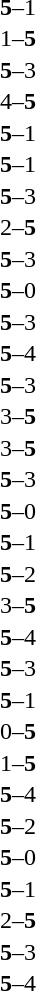<table width="100%" cellspacing="1">
<tr>
<th width=45%></th>
<th width=10%></th>
<th width=45%></th>
</tr>
<tr>
<td><strong></strong></td>
<td align="center"><strong>5</strong>–1</td>
<td></td>
</tr>
<tr>
<td></td>
<td align="center">1–<strong>5</strong></td>
<td><strong></strong></td>
</tr>
<tr>
<td><strong></strong></td>
<td align="center"><strong>5</strong>–3</td>
<td></td>
</tr>
<tr>
<td></td>
<td align="center">4–<strong>5</strong></td>
<td><strong></strong></td>
</tr>
<tr>
<td><strong></strong></td>
<td align="center"><strong>5</strong>–1</td>
<td></td>
</tr>
<tr>
<td><strong></strong></td>
<td align="center"><strong>5</strong>–1</td>
<td></td>
</tr>
<tr>
<td><strong></strong></td>
<td align="center"><strong>5</strong>–3</td>
<td></td>
</tr>
<tr>
<td></td>
<td align="center">2–<strong>5</strong></td>
<td><strong></strong></td>
</tr>
<tr>
<td><strong></strong></td>
<td align="center"><strong>5</strong>–3</td>
<td></td>
</tr>
<tr>
<td><strong></strong></td>
<td align="center"><strong>5</strong>–0</td>
<td></td>
</tr>
<tr>
<td><strong></strong></td>
<td align="center"><strong>5</strong>–3</td>
<td></td>
</tr>
<tr>
<td><strong></strong></td>
<td align="center"><strong>5</strong>–4</td>
<td></td>
</tr>
<tr>
<td><strong></strong></td>
<td align="center"><strong>5</strong>–3</td>
<td></td>
</tr>
<tr>
<td></td>
<td align="center">3–<strong>5</strong></td>
<td><strong></strong></td>
</tr>
<tr>
<td></td>
<td align="center">3–<strong>5</strong></td>
<td><strong></strong></td>
</tr>
<tr>
<td><strong></strong></td>
<td align="center"><strong>5</strong>–3</td>
<td></td>
</tr>
<tr>
<td><strong></strong></td>
<td align="center"><strong>5</strong>–0</td>
<td></td>
</tr>
<tr>
<td><strong></strong></td>
<td align="center"><strong>5</strong>–1</td>
<td></td>
</tr>
<tr>
<td><strong></strong></td>
<td align="center"><strong>5</strong>–2</td>
<td></td>
</tr>
<tr>
<td></td>
<td align="center">3–<strong>5</strong></td>
<td><strong></strong></td>
</tr>
<tr>
<td><strong></strong></td>
<td align="center"><strong>5</strong>–4</td>
<td></td>
</tr>
<tr>
<td><strong></strong></td>
<td align="center"><strong>5</strong>–3</td>
<td></td>
</tr>
<tr>
<td><strong></strong></td>
<td align="center"><strong>5</strong>–1</td>
<td></td>
</tr>
<tr>
<td></td>
<td align="center">0–<strong>5</strong></td>
<td><strong></strong></td>
</tr>
<tr>
<td></td>
<td align="center">1–<strong>5</strong></td>
<td><strong></strong></td>
</tr>
<tr>
<td><strong></strong></td>
<td align="center"><strong>5</strong>–4</td>
<td></td>
</tr>
<tr>
<td><strong></strong></td>
<td align="center"><strong>5</strong>–2</td>
<td></td>
</tr>
<tr>
<td><strong></strong></td>
<td align="center"><strong>5</strong>–0</td>
<td></td>
</tr>
<tr>
<td><strong></strong></td>
<td align="center"><strong>5</strong>–1</td>
<td></td>
</tr>
<tr>
<td></td>
<td align="center">2–<strong>5</strong></td>
<td><strong></strong></td>
</tr>
<tr>
<td><strong></strong></td>
<td align="center"><strong>5</strong>–3</td>
<td></td>
</tr>
<tr>
<td><strong></strong></td>
<td align="center"><strong>5</strong>–4</td>
<td></td>
</tr>
</table>
